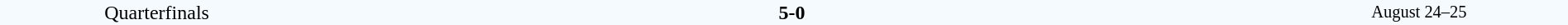<table style="width: 100%; background:#F5FAFF;" cellspacing="0">
<tr>
<td align=center rowspan=3 width=20%>Quarterfinals</td>
</tr>
<tr>
<td width=24% align=right><strong></strong></td>
<td align=center width=13%><strong>5-0</strong></td>
<td width=24%><strong></strong></td>
<td style=font-size:85% rowspan=3 align=center>August 24–25</td>
</tr>
</table>
